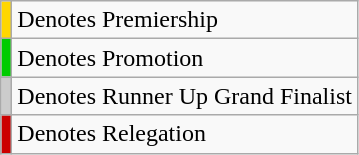<table class="wikitable">
<tr>
<td bgcolor=gold><strong>  </strong></td>
<td>Denotes Premiership</td>
</tr>
<tr>
<td bgcolor=#00cc00><strong>  </strong></td>
<td>Denotes Promotion</td>
</tr>
<tr>
<td bgcolor=#cccccc><strong>  </strong></td>
<td>Denotes Runner Up Grand Finalist</td>
</tr>
<tr>
<td bgcolor=#cc0000><strong>  </strong></td>
<td>Denotes Relegation</td>
</tr>
</table>
